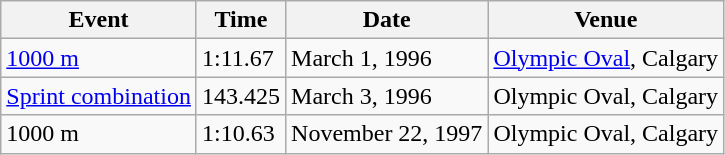<table class='wikitable'>
<tr>
<th>Event</th>
<th>Time</th>
<th>Date</th>
<th>Venue</th>
</tr>
<tr>
<td><a href='#'>1000 m</a></td>
<td>1:11.67</td>
<td>March 1, 1996</td>
<td align="left"><a href='#'>Olympic Oval</a>, Calgary</td>
</tr>
<tr>
<td><a href='#'>Sprint combination</a></td>
<td>143.425</td>
<td>March 3, 1996</td>
<td align="left">Olympic Oval, Calgary</td>
</tr>
<tr>
<td>1000 m</td>
<td>1:10.63</td>
<td>November 22, 1997</td>
<td align="left">Olympic Oval, Calgary</td>
</tr>
</table>
